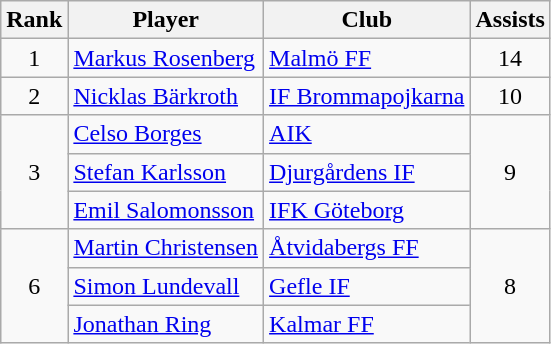<table class="wikitable" style="text-align:center">
<tr>
<th>Rank</th>
<th>Player</th>
<th>Club</th>
<th>Assists</th>
</tr>
<tr>
<td>1</td>
<td align="left"> <a href='#'>Markus Rosenberg</a></td>
<td align="left"><a href='#'>Malmö FF</a></td>
<td>14</td>
</tr>
<tr>
<td>2</td>
<td align="left"> <a href='#'>Nicklas Bärkroth</a></td>
<td align="left"><a href='#'>IF Brommapojkarna</a></td>
<td>10</td>
</tr>
<tr>
<td rowspan="3">3</td>
<td align="left"> <a href='#'>Celso Borges</a></td>
<td align="left"><a href='#'>AIK</a></td>
<td rowspan="3">9</td>
</tr>
<tr>
<td align="left"> <a href='#'>Stefan Karlsson</a></td>
<td align="left"><a href='#'>Djurgårdens IF</a></td>
</tr>
<tr>
<td align="left"> <a href='#'>Emil Salomonsson</a></td>
<td align="left"><a href='#'>IFK Göteborg</a></td>
</tr>
<tr>
<td rowspan="3">6</td>
<td align="left"> <a href='#'>Martin Christensen</a></td>
<td align="left"><a href='#'>Åtvidabergs FF</a></td>
<td rowspan="3">8</td>
</tr>
<tr>
<td align="left"> <a href='#'>Simon Lundevall</a></td>
<td align="left"><a href='#'>Gefle IF</a></td>
</tr>
<tr>
<td align="left"> <a href='#'>Jonathan Ring</a></td>
<td align="left"><a href='#'>Kalmar FF</a></td>
</tr>
</table>
